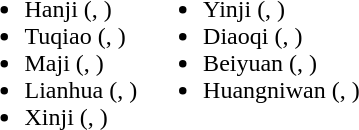<table>
<tr>
<td valign="top"><br><ul><li>Hanji (, )</li><li>Tuqiao (, )</li><li>Maji (, )</li><li>Lianhua (, )</li><li>Xinji (, )</li></ul></td>
<td valign="top"><br><ul><li>Yinji (, )</li><li>Diaoqi (, )</li><li>Beiyuan (, )</li><li>Huangniwan (, )</li></ul></td>
</tr>
</table>
